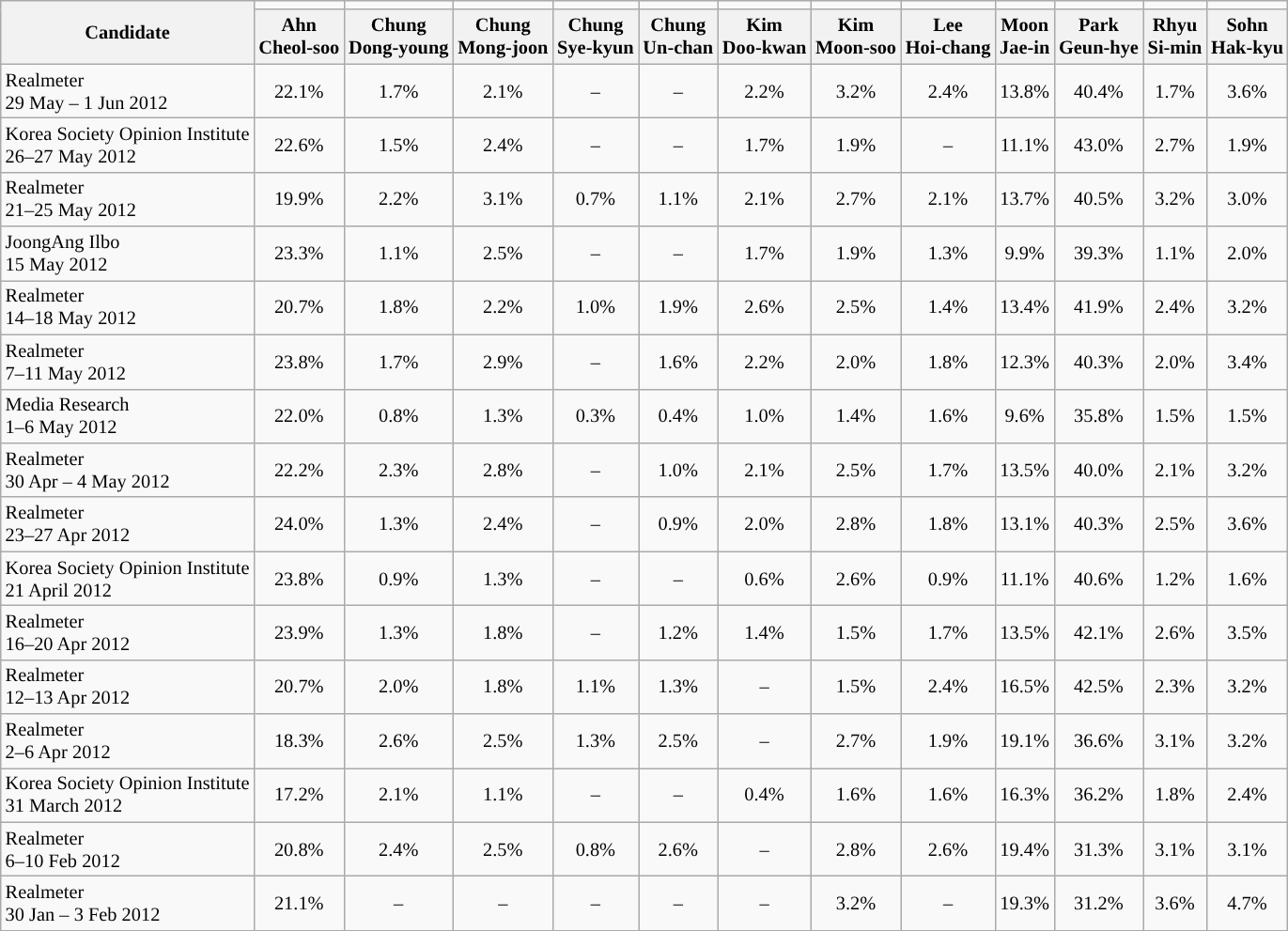<table class="wikitable" style="text-align: center; font-size: 0.85em;">
<tr>
<th rowspan=2>Candidate</th>
<td style="background:"></td>
<td style="background:"></td>
<td style="background:"></td>
<td style="background:"></td>
<td style="background:"></td>
<td style="background:"></td>
<td style="background:"></td>
<td style="background:"></td>
<td style="background:"></td>
<td style="background:"></td>
<td style="background:"></td>
<td style="background:"></td>
</tr>
<tr>
<th>Ahn<br>Cheol-soo</th>
<th>Chung<br>Dong-young</th>
<th>Chung<br>Mong-joon</th>
<th>Chung<br>Sye-kyun</th>
<th>Chung<br>Un-chan</th>
<th>Kim<br>Doo-kwan</th>
<th>Kim<br>Moon-soo</th>
<th>Lee<br>Hoi-chang</th>
<th>Moon<br>Jae-in</th>
<th>Park<br>Geun-hye</th>
<th>Rhyu<br>Si-min</th>
<th>Sohn<br>Hak-kyu</th>
</tr>
<tr>
<td style="text-align: left;">Realmeter<br>29 May – 1 Jun 2012</td>
<td>22.1%</td>
<td>1.7%</td>
<td>2.1%</td>
<td>–</td>
<td>–</td>
<td>2.2%</td>
<td>3.2%</td>
<td>2.4%</td>
<td>13.8%</td>
<td>40.4%</td>
<td>1.7%</td>
<td>3.6%</td>
</tr>
<tr>
<td style="text-align: left;">Korea Society Opinion Institute<br>26–27 May 2012</td>
<td>22.6%</td>
<td>1.5%</td>
<td>2.4%</td>
<td>–</td>
<td>–</td>
<td>1.7%</td>
<td>1.9%</td>
<td>–</td>
<td>11.1%</td>
<td>43.0%</td>
<td>2.7%</td>
<td>1.9%</td>
</tr>
<tr>
<td style="text-align: left;">Realmeter<br>21–25 May 2012</td>
<td>19.9%</td>
<td>2.2%</td>
<td>3.1%</td>
<td>0.7%</td>
<td>1.1%</td>
<td>2.1%</td>
<td>2.7%</td>
<td>2.1%</td>
<td>13.7%</td>
<td>40.5%</td>
<td>3.2%</td>
<td>3.0%</td>
</tr>
<tr>
<td style="text-align: left;">JoongAng Ilbo<br>15 May 2012</td>
<td>23.3%</td>
<td>1.1%</td>
<td>2.5%</td>
<td>–</td>
<td>–</td>
<td>1.7%</td>
<td>1.9%</td>
<td>1.3%</td>
<td>9.9%</td>
<td>39.3%</td>
<td>1.1%</td>
<td>2.0%</td>
</tr>
<tr>
<td style="text-align: left;">Realmeter<br>14–18 May 2012</td>
<td>20.7%</td>
<td>1.8%</td>
<td>2.2%</td>
<td>1.0%</td>
<td>1.9%</td>
<td>2.6%</td>
<td>2.5%</td>
<td>1.4%</td>
<td>13.4%</td>
<td>41.9%</td>
<td>2.4%</td>
<td>3.2%</td>
</tr>
<tr>
<td style="text-align: left;">Realmeter<br>7–11 May 2012</td>
<td>23.8%</td>
<td>1.7%</td>
<td>2.9%</td>
<td>–</td>
<td>1.6%</td>
<td>2.2%</td>
<td>2.0%</td>
<td>1.8%</td>
<td>12.3%</td>
<td>40.3%</td>
<td>2.0%</td>
<td>3.4%</td>
</tr>
<tr>
<td style="text-align: left;">Media Research<br>1–6 May 2012</td>
<td>22.0%</td>
<td>0.8%</td>
<td>1.3%</td>
<td>0.3%</td>
<td>0.4%</td>
<td>1.0%</td>
<td>1.4%</td>
<td>1.6%</td>
<td>9.6%</td>
<td>35.8%</td>
<td>1.5%</td>
<td>1.5%</td>
</tr>
<tr>
<td style="text-align: left;">Realmeter<br>30 Apr – 4 May 2012</td>
<td>22.2%</td>
<td>2.3%</td>
<td>2.8%</td>
<td>–</td>
<td>1.0%</td>
<td>2.1%</td>
<td>2.5%</td>
<td>1.7%</td>
<td>13.5%</td>
<td>40.0%</td>
<td>2.1%</td>
<td>3.2%</td>
</tr>
<tr>
<td style="text-align: left;">Realmeter<br>23–27 Apr 2012</td>
<td>24.0%</td>
<td>1.3%</td>
<td>2.4%</td>
<td>–</td>
<td>0.9%</td>
<td>2.0%</td>
<td>2.8%</td>
<td>1.8%</td>
<td>13.1%</td>
<td>40.3%</td>
<td>2.5%</td>
<td>3.6%</td>
</tr>
<tr>
<td style="text-align: left;">Korea Society Opinion Institute<br>21 April 2012</td>
<td>23.8%</td>
<td>0.9%</td>
<td>1.3%</td>
<td>–</td>
<td>–</td>
<td>0.6%</td>
<td>2.6%</td>
<td>0.9%</td>
<td>11.1%</td>
<td>40.6%</td>
<td>1.2%</td>
<td>1.6%</td>
</tr>
<tr>
<td style="text-align: left;">Realmeter<br>16–20 Apr 2012</td>
<td>23.9%</td>
<td>1.3%</td>
<td>1.8%</td>
<td>–</td>
<td>1.2%</td>
<td>1.4%</td>
<td>1.5%</td>
<td>1.7%</td>
<td>13.5%</td>
<td>42.1%</td>
<td>2.6%</td>
<td>3.5%</td>
</tr>
<tr>
<td style="text-align: left;">Realmeter<br>12–13 Apr 2012</td>
<td>20.7%</td>
<td>2.0%</td>
<td>1.8%</td>
<td>1.1%</td>
<td>1.3%</td>
<td>–</td>
<td>1.5%</td>
<td>2.4%</td>
<td>16.5%</td>
<td>42.5%</td>
<td>2.3%</td>
<td>3.2%</td>
</tr>
<tr>
<td style="text-align: left;">Realmeter<br>2–6 Apr 2012</td>
<td>18.3%</td>
<td>2.6%</td>
<td>2.5%</td>
<td>1.3%</td>
<td>2.5%</td>
<td>–</td>
<td>2.7%</td>
<td>1.9%</td>
<td>19.1%</td>
<td>36.6%</td>
<td>3.1%</td>
<td>3.2%</td>
</tr>
<tr>
<td style="text-align: left;">Korea Society Opinion Institute<br>31 March 2012</td>
<td>17.2%</td>
<td>2.1%</td>
<td>1.1%</td>
<td>–</td>
<td>–</td>
<td>0.4%</td>
<td>1.6%</td>
<td>1.6%</td>
<td>16.3%</td>
<td>36.2%</td>
<td>1.8%</td>
<td>2.4%</td>
</tr>
<tr>
<td style="text-align: left;">Realmeter<br>6–10 Feb 2012</td>
<td>20.8%</td>
<td>2.4%</td>
<td>2.5%</td>
<td>0.8%</td>
<td>2.6%</td>
<td>–</td>
<td>2.8%</td>
<td>2.6%</td>
<td>19.4%</td>
<td>31.3%</td>
<td>3.1%</td>
<td>3.1%</td>
</tr>
<tr>
<td style="text-align: left;">Realmeter<br>30 Jan – 3 Feb 2012</td>
<td>21.1%</td>
<td>–</td>
<td>–</td>
<td>–</td>
<td>–</td>
<td>–</td>
<td>3.2%</td>
<td>–</td>
<td>19.3%</td>
<td>31.2%</td>
<td>3.6%</td>
<td>4.7%</td>
</tr>
</table>
